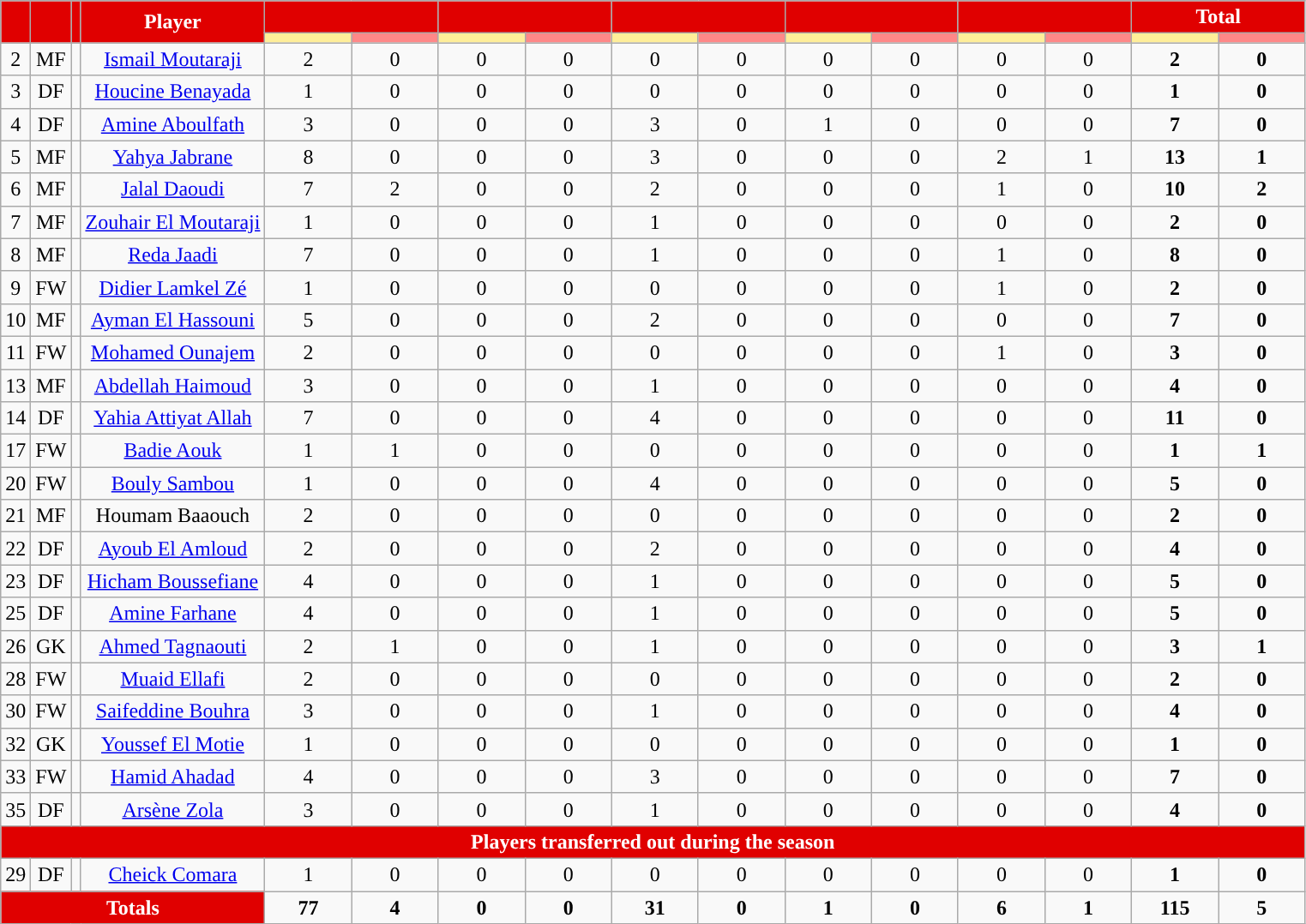<table class="wikitable sortable" style="text-align:center;">
<tr>
<th rowspan="2" style="background:#E00000; color:#FFFFFF"></th>
<th rowspan="2" style="background:#E00000; color:#FFFFFF"><strong></strong></th>
<th rowspan="2" style="background:#E00000; color:#FFFFFF"><strong></strong></th>
<th rowspan="2" style="background:#E00000; color:#FFFFFF"><strong>Player</strong></th>
<th colspan="2" style="background:#E00000; color:#FFFFFF"></th>
<th colspan="2" style="background:#E00000; color:#FFFFFF"></th>
<th colspan="2" style="background:#E00000; color:#FFFFFF"></th>
<th colspan="2" style="background:#E00000; color:#FFFFFF"></th>
<th colspan="2" style="background:#E00000; color:#FFFFFF"></th>
<th colspan="2" style="background:#E00000; color:#FFFFFF">Total</th>
</tr>
<tr>
<th style="width:60px; background:#fe9;"></th>
<th style="width:60px; background:#ff8888;"></th>
<th style="width:60px; background:#fe9;"></th>
<th style="width:60px; background:#ff8888;"></th>
<th style="width:60px; background:#fe9;"></th>
<th style="width:60px; background:#ff8888;"></th>
<th style="width:60px; background:#fe9;"></th>
<th style="width:60px; background:#ff8888;"></th>
<th style="width:60px; background:#fe9;"></th>
<th style="width:60px; background:#ff8888;"></th>
<th style="width:60px; background:#fe9;"></th>
<th style="width:60px; background:#ff8888;"></th>
</tr>
<tr>
<td>2</td>
<td>MF</td>
<td></td>
<td><a href='#'>Ismail Moutaraji</a></td>
<td>2</td>
<td>0</td>
<td>0</td>
<td>0</td>
<td>0</td>
<td>0</td>
<td>0</td>
<td>0</td>
<td>0</td>
<td>0</td>
<td><strong>2</strong></td>
<td><strong>0</strong></td>
</tr>
<tr>
<td>3</td>
<td>DF</td>
<td></td>
<td><a href='#'>Houcine Benayada</a></td>
<td>1</td>
<td>0</td>
<td>0</td>
<td>0</td>
<td>0</td>
<td>0</td>
<td>0</td>
<td>0</td>
<td>0</td>
<td>0</td>
<td><strong>1</strong></td>
<td><strong>0</strong></td>
</tr>
<tr>
<td>4</td>
<td>DF</td>
<td></td>
<td><a href='#'>Amine Aboulfath</a></td>
<td>3</td>
<td>0</td>
<td>0</td>
<td>0</td>
<td>3</td>
<td>0</td>
<td>1</td>
<td>0</td>
<td>0</td>
<td>0</td>
<td><strong>7</strong></td>
<td><strong>0</strong></td>
</tr>
<tr>
<td>5</td>
<td>MF</td>
<td></td>
<td><a href='#'>Yahya Jabrane</a></td>
<td>8</td>
<td>0</td>
<td>0</td>
<td>0</td>
<td>3</td>
<td>0</td>
<td>0</td>
<td>0</td>
<td>2</td>
<td>1</td>
<td><strong>13</strong></td>
<td><strong>1</strong></td>
</tr>
<tr>
<td>6</td>
<td>MF</td>
<td></td>
<td><a href='#'>Jalal Daoudi</a></td>
<td>7</td>
<td>2</td>
<td>0</td>
<td>0</td>
<td>2</td>
<td>0</td>
<td>0</td>
<td>0</td>
<td>1</td>
<td>0</td>
<td><strong>10</strong></td>
<td><strong>2</strong></td>
</tr>
<tr>
<td>7</td>
<td>MF</td>
<td></td>
<td><a href='#'>Zouhair El Moutaraji</a></td>
<td>1</td>
<td>0</td>
<td>0</td>
<td>0</td>
<td>1</td>
<td>0</td>
<td>0</td>
<td>0</td>
<td>0</td>
<td>0</td>
<td><strong>2</strong></td>
<td><strong>0</strong></td>
</tr>
<tr>
<td>8</td>
<td>MF</td>
<td></td>
<td><a href='#'>Reda Jaadi</a></td>
<td>7</td>
<td>0</td>
<td>0</td>
<td>0</td>
<td>1</td>
<td>0</td>
<td>0</td>
<td>0</td>
<td>1</td>
<td>0</td>
<td><strong>8</strong></td>
<td><strong>0</strong></td>
</tr>
<tr>
<td>9</td>
<td>FW</td>
<td></td>
<td><a href='#'>Didier Lamkel Zé</a></td>
<td>1</td>
<td>0</td>
<td>0</td>
<td>0</td>
<td>0</td>
<td>0</td>
<td>0</td>
<td>0</td>
<td>1</td>
<td>0</td>
<td><strong>2</strong></td>
<td><strong>0</strong></td>
</tr>
<tr>
<td>10</td>
<td>MF</td>
<td></td>
<td><a href='#'>Ayman El Hassouni</a></td>
<td>5</td>
<td>0</td>
<td>0</td>
<td>0</td>
<td>2</td>
<td>0</td>
<td>0</td>
<td>0</td>
<td>0</td>
<td>0</td>
<td><strong>7</strong></td>
<td><strong>0</strong></td>
</tr>
<tr>
<td>11</td>
<td>FW</td>
<td></td>
<td><a href='#'>Mohamed Ounajem</a></td>
<td>2</td>
<td>0</td>
<td>0</td>
<td>0</td>
<td>0</td>
<td>0</td>
<td>0</td>
<td>0</td>
<td>1</td>
<td>0</td>
<td><strong>3</strong></td>
<td><strong>0</strong></td>
</tr>
<tr>
<td>13</td>
<td>MF</td>
<td></td>
<td><a href='#'>Abdellah Haimoud</a></td>
<td>3</td>
<td>0</td>
<td>0</td>
<td>0</td>
<td>1</td>
<td>0</td>
<td>0</td>
<td>0</td>
<td>0</td>
<td>0</td>
<td><strong>4</strong></td>
<td><strong>0</strong></td>
</tr>
<tr>
<td>14</td>
<td>DF</td>
<td></td>
<td><a href='#'>Yahia Attiyat Allah</a></td>
<td>7</td>
<td>0</td>
<td>0</td>
<td>0</td>
<td>4</td>
<td>0</td>
<td>0</td>
<td>0</td>
<td>0</td>
<td>0</td>
<td><strong>11</strong></td>
<td><strong>0</strong></td>
</tr>
<tr>
<td>17</td>
<td>FW</td>
<td></td>
<td><a href='#'>Badie Aouk</a></td>
<td>1</td>
<td>1</td>
<td>0</td>
<td>0</td>
<td>0</td>
<td>0</td>
<td>0</td>
<td>0</td>
<td>0</td>
<td>0</td>
<td><strong>1</strong></td>
<td><strong>1</strong></td>
</tr>
<tr>
<td>20</td>
<td>FW</td>
<td></td>
<td><a href='#'>Bouly Sambou</a></td>
<td>1</td>
<td>0</td>
<td>0</td>
<td>0</td>
<td>4</td>
<td>0</td>
<td>0</td>
<td>0</td>
<td>0</td>
<td>0</td>
<td><strong>5</strong></td>
<td><strong>0</strong></td>
</tr>
<tr>
<td>21</td>
<td>MF</td>
<td></td>
<td>Houmam Baaouch</td>
<td>2</td>
<td>0</td>
<td>0</td>
<td>0</td>
<td>0</td>
<td>0</td>
<td>0</td>
<td>0</td>
<td>0</td>
<td>0</td>
<td><strong>2</strong></td>
<td><strong>0</strong></td>
</tr>
<tr>
<td>22</td>
<td>DF</td>
<td></td>
<td><a href='#'>Ayoub El Amloud</a></td>
<td>2</td>
<td>0</td>
<td>0</td>
<td>0</td>
<td>2</td>
<td>0</td>
<td>0</td>
<td>0</td>
<td>0</td>
<td>0</td>
<td><strong>4</strong></td>
<td><strong>0</strong></td>
</tr>
<tr>
<td>23</td>
<td>DF</td>
<td></td>
<td><a href='#'>Hicham Boussefiane</a></td>
<td>4</td>
<td>0</td>
<td>0</td>
<td>0</td>
<td>1</td>
<td>0</td>
<td>0</td>
<td>0</td>
<td>0</td>
<td>0</td>
<td><strong>5</strong></td>
<td><strong>0</strong></td>
</tr>
<tr>
<td>25</td>
<td>DF</td>
<td></td>
<td><a href='#'>Amine Farhane</a></td>
<td>4</td>
<td>0</td>
<td>0</td>
<td>0</td>
<td>1</td>
<td>0</td>
<td>0</td>
<td>0</td>
<td>0</td>
<td>0</td>
<td><strong>5</strong></td>
<td><strong>0</strong></td>
</tr>
<tr>
<td>26</td>
<td>GK</td>
<td></td>
<td><a href='#'>Ahmed Tagnaouti</a></td>
<td>2</td>
<td>1</td>
<td>0</td>
<td>0</td>
<td>1</td>
<td>0</td>
<td>0</td>
<td>0</td>
<td>0</td>
<td>0</td>
<td><strong>3</strong></td>
<td><strong>1</strong></td>
</tr>
<tr>
<td>28</td>
<td>FW</td>
<td></td>
<td><a href='#'>Muaid Ellafi</a></td>
<td>2</td>
<td>0</td>
<td>0</td>
<td>0</td>
<td>0</td>
<td>0</td>
<td>0</td>
<td>0</td>
<td>0</td>
<td>0</td>
<td><strong>2</strong></td>
<td><strong>0</strong></td>
</tr>
<tr>
<td>30</td>
<td>FW</td>
<td></td>
<td><a href='#'>Saifeddine Bouhra</a></td>
<td>3</td>
<td>0</td>
<td>0</td>
<td>0</td>
<td>1</td>
<td>0</td>
<td>0</td>
<td>0</td>
<td>0</td>
<td>0</td>
<td><strong>4</strong></td>
<td><strong>0</strong></td>
</tr>
<tr>
<td>32</td>
<td>GK</td>
<td></td>
<td><a href='#'>Youssef El Motie</a></td>
<td>1</td>
<td>0</td>
<td>0</td>
<td>0</td>
<td>0</td>
<td>0</td>
<td>0</td>
<td>0</td>
<td>0</td>
<td>0</td>
<td><strong>1</strong></td>
<td><strong>0</strong></td>
</tr>
<tr>
<td>33</td>
<td>FW</td>
<td></td>
<td><a href='#'>Hamid Ahadad</a></td>
<td>4</td>
<td>0</td>
<td>0</td>
<td>0</td>
<td>3</td>
<td>0</td>
<td>0</td>
<td>0</td>
<td>0</td>
<td>0</td>
<td><strong>7</strong></td>
<td><strong>0</strong></td>
</tr>
<tr>
<td>35</td>
<td>DF</td>
<td></td>
<td><a href='#'>Arsène Zola</a></td>
<td>3</td>
<td>0</td>
<td>0</td>
<td>0</td>
<td>1</td>
<td>0</td>
<td>0</td>
<td>0</td>
<td>0</td>
<td>0</td>
<td><strong>4</strong></td>
<td><strong>0</strong></td>
</tr>
<tr>
<th colspan="16" style="background:#E00000; color:white">Players transferred out during the season</th>
</tr>
<tr>
<td>29</td>
<td>DF</td>
<td></td>
<td><a href='#'>Cheick Comara</a></td>
<td>1</td>
<td>0</td>
<td>0</td>
<td>0</td>
<td>0</td>
<td>0</td>
<td>0</td>
<td>0</td>
<td>0</td>
<td>0</td>
<td><strong>1</strong></td>
<td><strong>0</strong></td>
</tr>
<tr>
<td colspan="4" style="background:#E00000; color:white; colspan=4"><strong>Totals</strong></td>
<td><strong>77</strong></td>
<td><strong>4</strong></td>
<td><strong>0</strong></td>
<td><strong>0</strong></td>
<td><strong>31</strong></td>
<td><strong>0</strong></td>
<td><strong>1</strong></td>
<td><strong>0</strong></td>
<td><strong>6</strong></td>
<td><strong>1</strong></td>
<td><strong>115</strong></td>
<td><strong>5</strong></td>
</tr>
</table>
